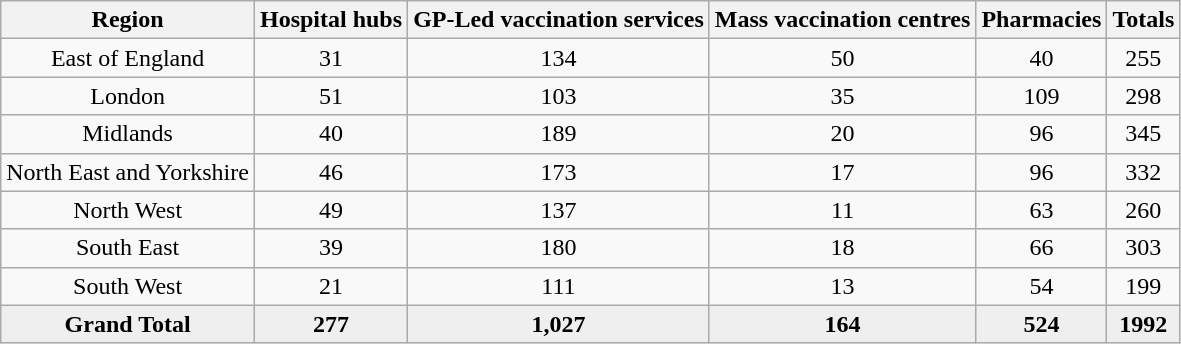<table class="wikitable" style="text-align: center">
<tr>
<th>Region</th>
<th>Hospital hubs</th>
<th>GP-Led vaccination services</th>
<th>Mass vaccination centres</th>
<th>Pharmacies</th>
<th>Totals</th>
</tr>
<tr>
<td>East of England</td>
<td>31</td>
<td>134</td>
<td>50</td>
<td>40</td>
<td>255</td>
</tr>
<tr>
<td>London</td>
<td>51</td>
<td>103</td>
<td>35</td>
<td>109</td>
<td>298</td>
</tr>
<tr>
<td>Midlands</td>
<td>40</td>
<td>189</td>
<td>20</td>
<td>96</td>
<td>345</td>
</tr>
<tr>
<td>North East and Yorkshire</td>
<td>46</td>
<td>173</td>
<td>17</td>
<td>96</td>
<td>332</td>
</tr>
<tr>
<td>North West</td>
<td>49</td>
<td>137</td>
<td>11</td>
<td>63</td>
<td>260</td>
</tr>
<tr>
<td>South East</td>
<td>39</td>
<td>180</td>
<td>18</td>
<td>66</td>
<td>303</td>
</tr>
<tr>
<td>South West</td>
<td>21</td>
<td>111</td>
<td>13</td>
<td>54</td>
<td>199</td>
</tr>
<tr style="background:#efefef;">
<td><strong>Grand Total</strong></td>
<td><strong>277</strong></td>
<td><strong>1,027</strong></td>
<td><strong>164</strong></td>
<td><strong>524</strong></td>
<td><strong>1992</strong></td>
</tr>
</table>
